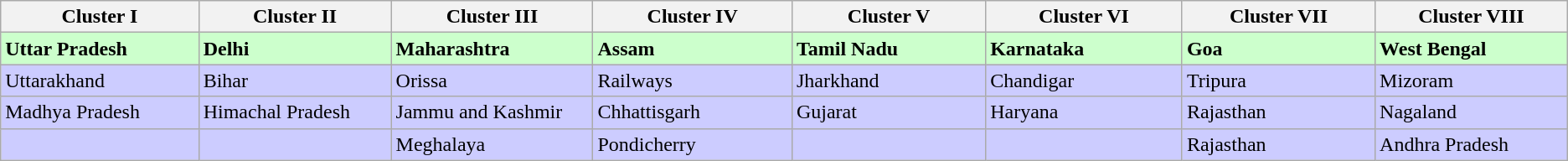<table class="wikitable sortable">
<tr>
<th style="width:175px;">Cluster I</th>
<th style="width:175px;">Cluster II</th>
<th style="width:175px;">Cluster III</th>
<th style="width:175px;">Cluster IV</th>
<th style="width:175px;">Cluster V</th>
<th style="width:175px;">Cluster VI</th>
<th style="width:175px;">Cluster VII</th>
<th style="width:175px;">Cluster VIII</th>
</tr>
<tr style="background:#cfc;">
<td><strong>Uttar Pradesh</strong></td>
<td><strong>Delhi</strong></td>
<td><strong>Maharashtra</strong></td>
<td><strong>Assam</strong></td>
<td><strong>Tamil Nadu</strong></td>
<td><strong>Karnataka</strong></td>
<td><strong>Goa</strong></td>
<td><strong>West Bengal</strong></td>
</tr>
<tr style="background:#ccf;">
<td>Uttarakhand</td>
<td>Bihar</td>
<td>Orissa</td>
<td>Railways</td>
<td>Jharkhand</td>
<td>Chandigar</td>
<td>Tripura</td>
<td>Mizoram</td>
</tr>
<tr style="background:#ccf;">
<td>Madhya Pradesh</td>
<td>Himachal Pradesh</td>
<td>Jammu and Kashmir</td>
<td>Chhattisgarh</td>
<td>Gujarat</td>
<td>Haryana</td>
<td>Rajasthan</td>
<td>Nagaland</td>
</tr>
<tr style="background:#ccf;">
<td></td>
<td></td>
<td>Meghalaya</td>
<td>Pondicherry</td>
<td></td>
<td></td>
<td>Rajasthan</td>
<td>Andhra Pradesh</td>
</tr>
</table>
